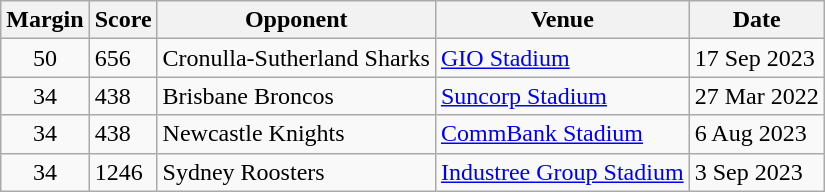<table class="wikitable">
<tr>
<th>Margin</th>
<th>Score</th>
<th>Opponent</th>
<th>Venue</th>
<th>Date</th>
</tr>
<tr>
<td align=center>50</td>
<td>656</td>
<td> Cronulla-Sutherland Sharks</td>
<td><a href='#'>GIO Stadium</a></td>
<td>17 Sep 2023</td>
</tr>
<tr>
<td align=center>34</td>
<td>438</td>
<td> Brisbane Broncos</td>
<td><a href='#'>Suncorp Stadium</a></td>
<td>27 Mar 2022</td>
</tr>
<tr>
<td align=center>34</td>
<td>438</td>
<td> Newcastle Knights</td>
<td><a href='#'>CommBank Stadium</a></td>
<td>6 Aug 2023</td>
</tr>
<tr>
<td align=center>34</td>
<td>1246</td>
<td> Sydney Roosters</td>
<td><a href='#'>Industree Group Stadium</a></td>
<td>3 Sep 2023</td>
</tr>
</table>
